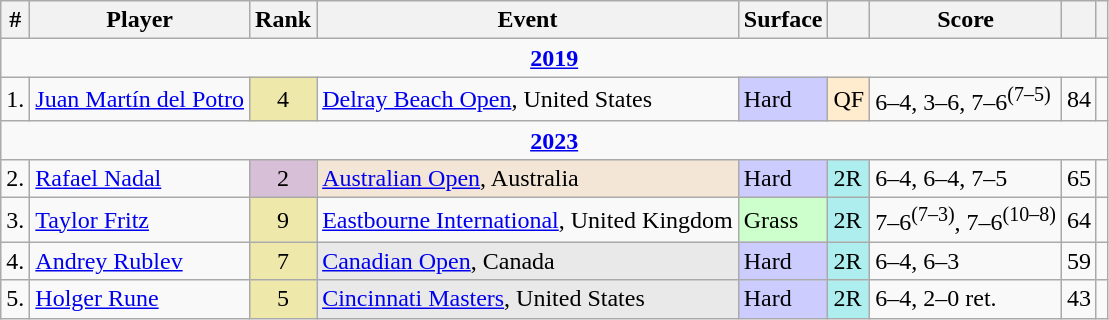<table class="wikitable sortable">
<tr>
<th>#</th>
<th>Player</th>
<th>Rank</th>
<th>Event</th>
<th>Surface</th>
<th class=unsortable></th>
<th class="unsortable">Score</th>
<th></th>
<th class=unsortable></th>
</tr>
<tr>
<td colspan="9" style="text-align:center"><strong><a href='#'>2019</a></strong></td>
</tr>
<tr>
<td>1.</td>
<td> <a href='#'>Juan Martín del Potro</a></td>
<td bgcolor=eee8aa style=text-align:center>4</td>
<td><a href='#'>Delray Beach Open</a>, United States</td>
<td bgcolor=ccccff>Hard</td>
<td bgcolor=ffebcd>QF</td>
<td>6–4, 3–6, 7–6<sup>(7–5)</sup></td>
<td style=text-align:center>84</td>
<td align=center></td>
</tr>
<tr>
<td colspan="9" style="text-align:center"><strong><a href='#'>2023</a></strong></td>
</tr>
<tr>
<td>2.</td>
<td> <a href='#'>Rafael Nadal</a></td>
<td bgcolor=thistle style=text-align:center>2</td>
<td bgcolor=f3e6d7><a href='#'>Australian Open</a>, Australia</td>
<td bgcolor=ccccff>Hard</td>
<td bgcolor=afeeee>2R</td>
<td>6–4, 6–4, 7–5</td>
<td style=text-align:center>65</td>
<td align=center></td>
</tr>
<tr>
<td>3.</td>
<td> <a href='#'>Taylor Fritz</a></td>
<td bgcolor=eee8aa style=text-align:center>9</td>
<td><a href='#'>Eastbourne International</a>, United Kingdom</td>
<td bgcolor=ccffcc>Grass</td>
<td bgcolor=afeeee>2R</td>
<td>7–6<sup>(7–3)</sup>, 7–6<sup>(10–8)</sup></td>
<td style=text-align:center>64</td>
<td align=center></td>
</tr>
<tr>
<td>4.</td>
<td> <a href='#'>Andrey Rublev</a></td>
<td bgcolor=eee8aa style=text-align:center>7</td>
<td bgcolor=e9e9e9><a href='#'>Canadian Open</a>, Canada</td>
<td bgcolor=ccccff>Hard</td>
<td bgcolor=afeeee>2R</td>
<td>6–4, 6–3</td>
<td style=text-align:center>59</td>
<td align=center></td>
</tr>
<tr>
<td>5.</td>
<td> <a href='#'>Holger Rune</a></td>
<td bgcolor=eee8aa style=text-align:center>5</td>
<td bgcolor=e9e9e9><a href='#'>Cincinnati Masters</a>, United States</td>
<td bgcolor=ccccff>Hard</td>
<td bgcolor=afeeee>2R</td>
<td>6–4, 2–0 ret.</td>
<td style=text-align:center>43</td>
<td align=center></td>
</tr>
</table>
